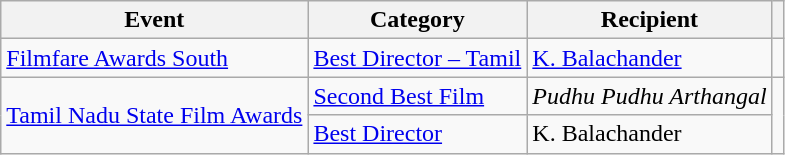<table class="wikitable">
<tr>
<th>Event</th>
<th>Category</th>
<th>Recipient</th>
<th></th>
</tr>
<tr>
<td><a href='#'>Filmfare Awards South</a></td>
<td><a href='#'>Best Director – Tamil</a></td>
<td><a href='#'>K. Balachander</a></td>
<td style="text-align: center;"></td>
</tr>
<tr>
<td rowspan="3"><a href='#'>Tamil Nadu State Film Awards</a></td>
<td><a href='#'>Second Best Film</a></td>
<td><em>Pudhu Pudhu Arthangal</em></td>
<td rowspan="3" style="text-align: center;"></td>
</tr>
<tr>
<td><a href='#'>Best Director</a></td>
<td>K. Balachander</td>
</tr>
</table>
